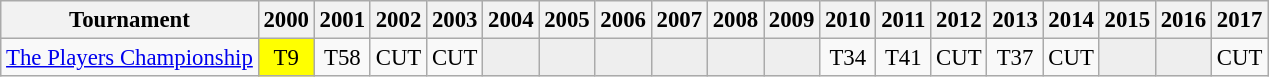<table class="wikitable" style="font-size:95%;text-align:center;">
<tr>
<th>Tournament</th>
<th>2000</th>
<th>2001</th>
<th>2002</th>
<th>2003</th>
<th>2004</th>
<th>2005</th>
<th>2006</th>
<th>2007</th>
<th>2008</th>
<th>2009</th>
<th>2010</th>
<th>2011</th>
<th>2012</th>
<th>2013</th>
<th>2014</th>
<th>2015</th>
<th>2016</th>
<th>2017</th>
</tr>
<tr>
<td align=left><a href='#'>The Players Championship</a></td>
<td style="background:yellow;">T9</td>
<td>T58</td>
<td>CUT</td>
<td>CUT</td>
<td style="background:#eeeeee;"></td>
<td style="background:#eeeeee;"></td>
<td style="background:#eeeeee;"></td>
<td style="background:#eeeeee;"></td>
<td style="background:#eeeeee;"></td>
<td style="background:#eeeeee;"></td>
<td>T34</td>
<td>T41</td>
<td>CUT</td>
<td>T37</td>
<td>CUT</td>
<td style="background:#eeeeee;"></td>
<td style="background:#eeeeee;"></td>
<td>CUT</td>
</tr>
</table>
